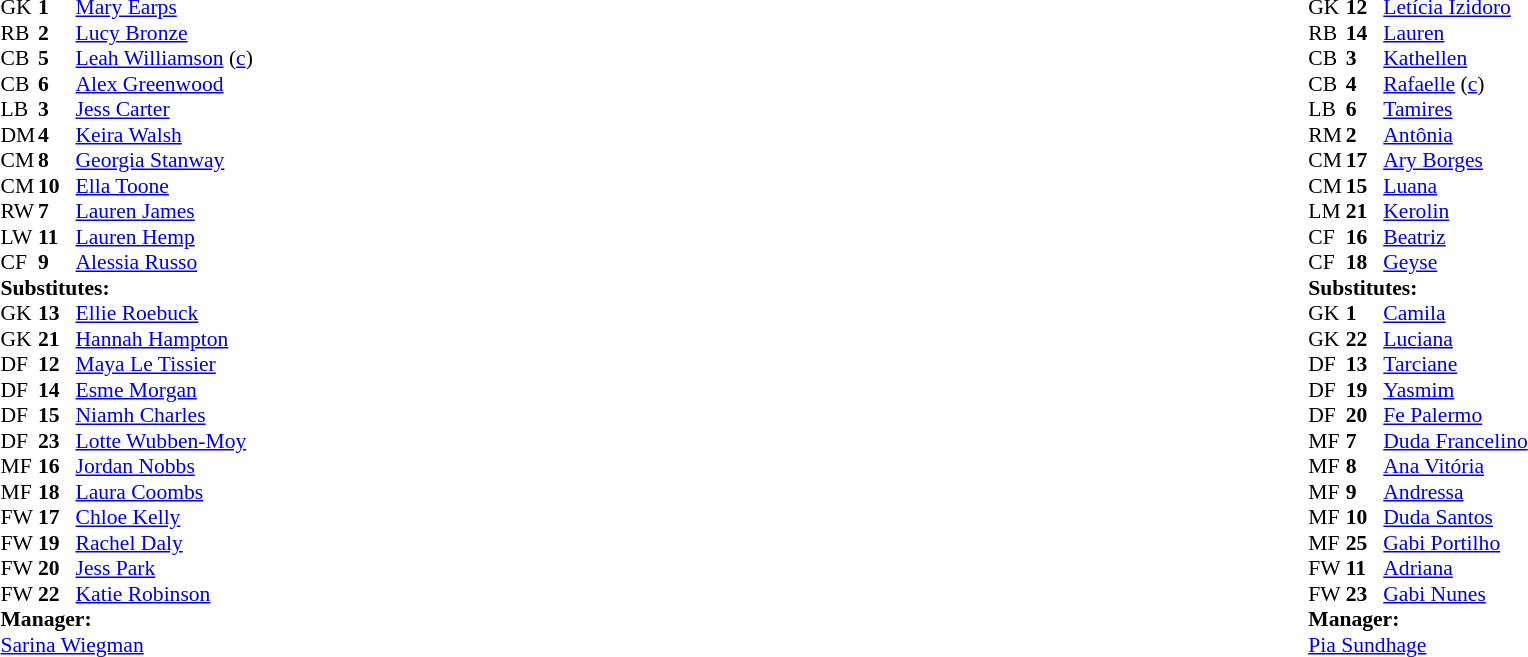<table width="100%">
<tr>
<td valign="top" width="40%"><br><table style="font-size:90%" cellspacing="0" cellpadding="0">
<tr>
<th width=25></th>
<th width=25></th>
</tr>
<tr>
<td>GK</td>
<td><strong>1</strong></td>
<td><a href='#'>Mary Earps</a></td>
<td></td>
</tr>
<tr>
<td>RB</td>
<td><strong>2</strong></td>
<td><a href='#'>Lucy Bronze</a></td>
</tr>
<tr>
<td>CB</td>
<td><strong>5</strong></td>
<td><a href='#'>Leah Williamson</a> (<a href='#'>c</a>)</td>
</tr>
<tr>
<td>CB</td>
<td><strong>6</strong></td>
<td><a href='#'>Alex Greenwood</a></td>
</tr>
<tr>
<td>LB</td>
<td><strong>3</strong></td>
<td><a href='#'>Jess Carter</a></td>
</tr>
<tr>
<td>DM</td>
<td><strong>4</strong></td>
<td><a href='#'>Keira Walsh</a></td>
</tr>
<tr>
<td>CM</td>
<td><strong>8</strong></td>
<td><a href='#'>Georgia Stanway</a></td>
</tr>
<tr>
<td>CM</td>
<td><strong>10</strong></td>
<td><a href='#'>Ella Toone</a></td>
</tr>
<tr>
<td>RW</td>
<td><strong>7</strong></td>
<td><a href='#'>Lauren James</a></td>
<td></td>
<td></td>
</tr>
<tr>
<td>LW</td>
<td><strong>11</strong></td>
<td><a href='#'>Lauren Hemp</a></td>
<td></td>
<td></td>
</tr>
<tr>
<td>CF</td>
<td><strong>9</strong></td>
<td><a href='#'>Alessia Russo</a></td>
<td></td>
<td></td>
</tr>
<tr>
<td colspan=3><strong>Substitutes:</strong></td>
</tr>
<tr>
<td>GK</td>
<td><strong>13</strong></td>
<td><a href='#'>Ellie Roebuck</a></td>
</tr>
<tr>
<td>GK</td>
<td><strong>21</strong></td>
<td><a href='#'>Hannah Hampton</a></td>
</tr>
<tr>
<td>DF</td>
<td><strong>12</strong></td>
<td><a href='#'>Maya Le Tissier</a></td>
</tr>
<tr>
<td>DF</td>
<td><strong>14</strong></td>
<td><a href='#'>Esme Morgan</a></td>
</tr>
<tr>
<td>DF</td>
<td><strong>15</strong></td>
<td><a href='#'>Niamh Charles</a></td>
</tr>
<tr>
<td>DF</td>
<td><strong>23</strong></td>
<td><a href='#'>Lotte Wubben-Moy</a></td>
</tr>
<tr>
<td>MF</td>
<td><strong>16</strong></td>
<td><a href='#'>Jordan Nobbs</a></td>
</tr>
<tr>
<td>MF</td>
<td><strong>18</strong></td>
<td><a href='#'>Laura Coombs</a></td>
</tr>
<tr>
<td>FW</td>
<td><strong>17</strong></td>
<td><a href='#'>Chloe Kelly</a></td>
<td></td>
<td></td>
</tr>
<tr>
<td>FW</td>
<td><strong>19</strong></td>
<td><a href='#'>Rachel Daly</a></td>
<td></td>
<td></td>
</tr>
<tr>
<td>FW</td>
<td><strong>20</strong></td>
<td><a href='#'>Jess Park</a></td>
</tr>
<tr>
<td>FW</td>
<td><strong>22</strong></td>
<td><a href='#'>Katie Robinson</a></td>
<td></td>
<td></td>
</tr>
<tr>
<td colspan=3><strong>Manager:</strong></td>
</tr>
<tr>
<td colspan=3> <a href='#'>Sarina Wiegman</a></td>
</tr>
</table>
</td>
<td valign="top"></td>
<td valign="top" width="50%"><br><table style="font-size:90%; margin:auto" cellspacing="0" cellpadding="0">
<tr>
<th width=25></th>
<th width=25></th>
</tr>
<tr>
<td>GK</td>
<td><strong>12</strong></td>
<td><a href='#'>Letícia Izidoro</a></td>
</tr>
<tr>
<td>RB</td>
<td><strong>14</strong></td>
<td><a href='#'>Lauren</a></td>
<td></td>
<td></td>
</tr>
<tr>
<td>CB</td>
<td><strong>3</strong></td>
<td><a href='#'>Kathellen</a></td>
</tr>
<tr>
<td>CB</td>
<td><strong>4</strong></td>
<td><a href='#'>Rafaelle</a> (<a href='#'>c</a>)</td>
<td></td>
</tr>
<tr>
<td>LB</td>
<td><strong>6</strong></td>
<td><a href='#'>Tamires</a></td>
</tr>
<tr>
<td>RM</td>
<td><strong>2</strong></td>
<td><a href='#'>Antônia</a></td>
<td></td>
<td></td>
</tr>
<tr>
<td>CM</td>
<td><strong>17</strong></td>
<td><a href='#'>Ary Borges</a></td>
<td></td>
<td></td>
</tr>
<tr>
<td>CM</td>
<td><strong>15</strong></td>
<td><a href='#'>Luana</a></td>
<td></td>
<td></td>
</tr>
<tr>
<td>LM</td>
<td><strong>21</strong></td>
<td><a href='#'>Kerolin</a></td>
</tr>
<tr>
<td>CF</td>
<td><strong>16</strong></td>
<td><a href='#'>Beatriz</a></td>
<td></td>
<td></td>
</tr>
<tr>
<td>CF</td>
<td><strong>18</strong></td>
<td><a href='#'>Geyse</a></td>
</tr>
<tr>
<td colspan=3><strong>Substitutes:</strong></td>
</tr>
<tr>
<td>GK</td>
<td><strong>1</strong></td>
<td><a href='#'>Camila</a></td>
</tr>
<tr>
<td>GK</td>
<td><strong>22</strong></td>
<td><a href='#'>Luciana</a></td>
</tr>
<tr>
<td>DF</td>
<td><strong>13</strong></td>
<td><a href='#'>Tarciane</a></td>
</tr>
<tr>
<td>DF</td>
<td><strong>19</strong></td>
<td><a href='#'>Yasmim</a></td>
</tr>
<tr>
<td>DF</td>
<td><strong>20</strong></td>
<td><a href='#'>Fe Palermo</a></td>
<td></td>
<td></td>
</tr>
<tr>
<td>MF</td>
<td><strong>7</strong></td>
<td><a href='#'>Duda Francelino</a></td>
<td></td>
<td></td>
</tr>
<tr>
<td>MF</td>
<td><strong>8</strong></td>
<td><a href='#'>Ana Vitória</a></td>
</tr>
<tr>
<td>MF</td>
<td><strong>9</strong></td>
<td><a href='#'>Andressa</a></td>
<td></td>
<td></td>
</tr>
<tr>
<td>MF</td>
<td><strong>10</strong></td>
<td><a href='#'>Duda Santos</a></td>
</tr>
<tr>
<td>MF</td>
<td><strong>25</strong></td>
<td><a href='#'>Gabi Portilho</a></td>
</tr>
<tr>
<td>FW</td>
<td><strong>11</strong></td>
<td><a href='#'>Adriana</a></td>
<td></td>
<td></td>
</tr>
<tr>
<td>FW</td>
<td><strong>23</strong></td>
<td><a href='#'>Gabi Nunes</a></td>
<td></td>
<td></td>
</tr>
<tr>
<td colspan=3><strong>Manager:</strong></td>
</tr>
<tr>
<td colspan=3> <a href='#'>Pia Sundhage</a></td>
</tr>
</table>
</td>
</tr>
</table>
